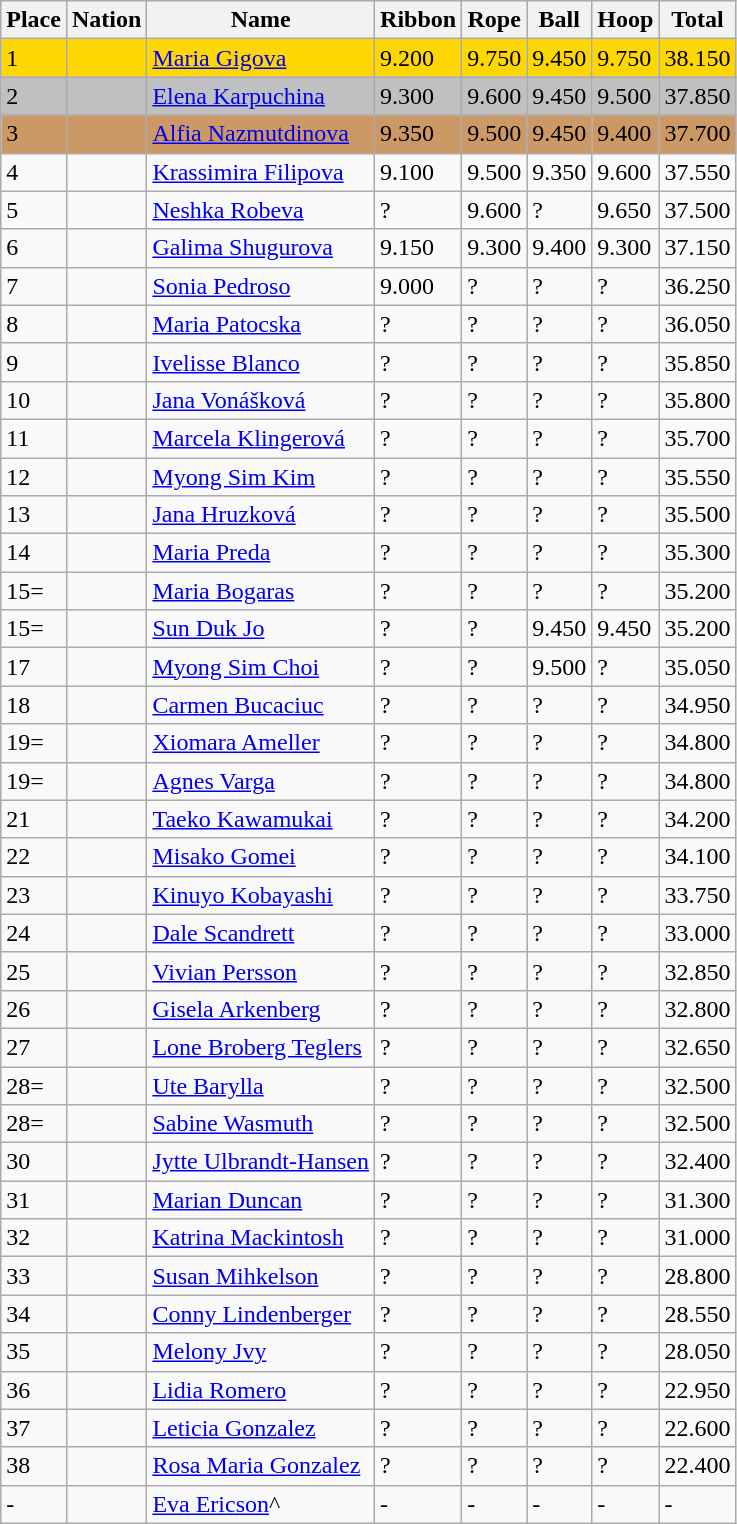<table class="wikitable">
<tr>
<th>Place</th>
<th>Nation</th>
<th>Name</th>
<th>Ribbon</th>
<th>Rope</th>
<th>Ball</th>
<th>Hoop</th>
<th>Total</th>
</tr>
<tr bgcolor=gold>
<td>1</td>
<td></td>
<td><a href='#'>Maria Gigova</a></td>
<td>9.200</td>
<td>9.750</td>
<td>9.450</td>
<td>9.750</td>
<td>38.150</td>
</tr>
<tr bgcolor=silver>
<td>2</td>
<td></td>
<td><a href='#'>Elena Karpuchina</a></td>
<td>9.300</td>
<td>9.600</td>
<td>9.450</td>
<td>9.500</td>
<td>37.850</td>
</tr>
<tr bgcolor=cc9966>
<td>3</td>
<td></td>
<td><a href='#'>Alfia Nazmutdinova</a></td>
<td>9.350</td>
<td>9.500</td>
<td>9.450</td>
<td>9.400</td>
<td>37.700</td>
</tr>
<tr>
<td>4</td>
<td></td>
<td><a href='#'>Krassimira Filipova</a></td>
<td>9.100</td>
<td>9.500</td>
<td>9.350</td>
<td>9.600</td>
<td>37.550</td>
</tr>
<tr>
<td>5</td>
<td></td>
<td><a href='#'>Neshka Robeva</a></td>
<td>?</td>
<td>9.600</td>
<td>?</td>
<td>9.650</td>
<td>37.500</td>
</tr>
<tr>
<td>6</td>
<td></td>
<td><a href='#'>Galima Shugurova</a></td>
<td>9.150</td>
<td>9.300</td>
<td>9.400</td>
<td>9.300</td>
<td>37.150</td>
</tr>
<tr>
<td>7</td>
<td></td>
<td><a href='#'>Sonia Pedroso</a></td>
<td>9.000</td>
<td>?</td>
<td>?</td>
<td>?</td>
<td>36.250</td>
</tr>
<tr>
<td>8</td>
<td></td>
<td><a href='#'>Maria Patocska</a></td>
<td>?</td>
<td>?</td>
<td>?</td>
<td>?</td>
<td>36.050</td>
</tr>
<tr>
<td>9</td>
<td></td>
<td><a href='#'>Ivelisse Blanco</a></td>
<td>?</td>
<td>?</td>
<td>?</td>
<td>?</td>
<td>35.850</td>
</tr>
<tr>
<td>10</td>
<td></td>
<td><a href='#'>Jana Vonášková</a></td>
<td>?</td>
<td>?</td>
<td>?</td>
<td>?</td>
<td>35.800</td>
</tr>
<tr>
<td>11</td>
<td></td>
<td><a href='#'>Marcela Klingerová</a></td>
<td>?</td>
<td>?</td>
<td>?</td>
<td>?</td>
<td>35.700</td>
</tr>
<tr>
<td>12</td>
<td></td>
<td><a href='#'>Myong Sim Kim</a></td>
<td>?</td>
<td>?</td>
<td>?</td>
<td>?</td>
<td>35.550</td>
</tr>
<tr>
<td>13</td>
<td></td>
<td><a href='#'>Jana Hruzková</a></td>
<td>?</td>
<td>?</td>
<td>?</td>
<td>?</td>
<td>35.500</td>
</tr>
<tr>
<td>14</td>
<td></td>
<td><a href='#'>Maria Preda</a></td>
<td>?</td>
<td>?</td>
<td>?</td>
<td>?</td>
<td>35.300</td>
</tr>
<tr>
<td>15=</td>
<td></td>
<td><a href='#'>Maria Bogaras</a></td>
<td>?</td>
<td>?</td>
<td>?</td>
<td>?</td>
<td>35.200</td>
</tr>
<tr>
<td>15=</td>
<td></td>
<td><a href='#'>Sun Duk Jo</a></td>
<td>?</td>
<td>?</td>
<td>9.450</td>
<td>9.450</td>
<td>35.200</td>
</tr>
<tr>
<td>17</td>
<td></td>
<td><a href='#'>Myong Sim Choi</a></td>
<td>?</td>
<td>?</td>
<td>9.500</td>
<td>?</td>
<td>35.050</td>
</tr>
<tr>
<td>18</td>
<td></td>
<td><a href='#'>Carmen Bucaciuc</a></td>
<td>?</td>
<td>?</td>
<td>?</td>
<td>?</td>
<td>34.950</td>
</tr>
<tr>
<td>19=</td>
<td></td>
<td><a href='#'>Xiomara Ameller</a></td>
<td>?</td>
<td>?</td>
<td>?</td>
<td>?</td>
<td>34.800</td>
</tr>
<tr>
<td>19=</td>
<td></td>
<td><a href='#'>Agnes Varga</a></td>
<td>?</td>
<td>?</td>
<td>?</td>
<td>?</td>
<td>34.800</td>
</tr>
<tr>
<td>21</td>
<td></td>
<td><a href='#'>Taeko Kawamukai</a></td>
<td>?</td>
<td>?</td>
<td>?</td>
<td>?</td>
<td>34.200</td>
</tr>
<tr>
<td>22</td>
<td></td>
<td><a href='#'>Misako Gomei</a></td>
<td>?</td>
<td>?</td>
<td>?</td>
<td>?</td>
<td>34.100</td>
</tr>
<tr>
<td>23</td>
<td></td>
<td><a href='#'>Kinuyo Kobayashi</a></td>
<td>?</td>
<td>?</td>
<td>?</td>
<td>?</td>
<td>33.750</td>
</tr>
<tr>
<td>24</td>
<td></td>
<td><a href='#'>Dale Scandrett</a></td>
<td>?</td>
<td>?</td>
<td>?</td>
<td>?</td>
<td>33.000</td>
</tr>
<tr>
<td>25</td>
<td></td>
<td><a href='#'>Vivian Persson</a></td>
<td>?</td>
<td>?</td>
<td>?</td>
<td>?</td>
<td>32.850</td>
</tr>
<tr>
<td>26</td>
<td></td>
<td><a href='#'>Gisela Arkenberg</a></td>
<td>?</td>
<td>?</td>
<td>?</td>
<td>?</td>
<td>32.800</td>
</tr>
<tr>
<td>27</td>
<td></td>
<td><a href='#'>Lone Broberg Teglers</a></td>
<td>?</td>
<td>?</td>
<td>?</td>
<td>?</td>
<td>32.650</td>
</tr>
<tr>
<td>28=</td>
<td></td>
<td><a href='#'>Ute Barylla</a></td>
<td>?</td>
<td>?</td>
<td>?</td>
<td>?</td>
<td>32.500</td>
</tr>
<tr>
<td>28=</td>
<td></td>
<td><a href='#'>Sabine Wasmuth</a></td>
<td>?</td>
<td>?</td>
<td>?</td>
<td>?</td>
<td>32.500</td>
</tr>
<tr>
<td>30</td>
<td></td>
<td><a href='#'>Jytte Ulbrandt-Hansen</a></td>
<td>?</td>
<td>?</td>
<td>?</td>
<td>?</td>
<td>32.400</td>
</tr>
<tr>
<td>31</td>
<td></td>
<td><a href='#'>Marian Duncan</a></td>
<td>?</td>
<td>?</td>
<td>?</td>
<td>?</td>
<td>31.300</td>
</tr>
<tr>
<td>32</td>
<td></td>
<td><a href='#'>Katrina Mackintosh</a></td>
<td>?</td>
<td>?</td>
<td>?</td>
<td>?</td>
<td>31.000</td>
</tr>
<tr>
<td>33</td>
<td></td>
<td><a href='#'>Susan Mihkelson</a></td>
<td>?</td>
<td>?</td>
<td>?</td>
<td>?</td>
<td>28.800</td>
</tr>
<tr>
<td>34</td>
<td></td>
<td><a href='#'>Conny Lindenberger</a></td>
<td>?</td>
<td>?</td>
<td>?</td>
<td>?</td>
<td>28.550</td>
</tr>
<tr>
<td>35</td>
<td></td>
<td><a href='#'>Melony Jvy</a></td>
<td>?</td>
<td>?</td>
<td>?</td>
<td>?</td>
<td>28.050</td>
</tr>
<tr>
<td>36</td>
<td></td>
<td><a href='#'>Lidia Romero</a></td>
<td>?</td>
<td>?</td>
<td>?</td>
<td>?</td>
<td>22.950</td>
</tr>
<tr>
<td>37</td>
<td></td>
<td><a href='#'>Leticia Gonzalez</a></td>
<td>?</td>
<td>?</td>
<td>?</td>
<td>?</td>
<td>22.600</td>
</tr>
<tr>
<td>38</td>
<td></td>
<td><a href='#'>Rosa Maria Gonzalez</a></td>
<td>?</td>
<td>?</td>
<td>?</td>
<td>?</td>
<td>22.400</td>
</tr>
<tr>
<td>-</td>
<td></td>
<td><a href='#'>Eva Ericson</a>^</td>
<td>-</td>
<td>-</td>
<td>-</td>
<td>-</td>
<td>-</td>
</tr>
</table>
